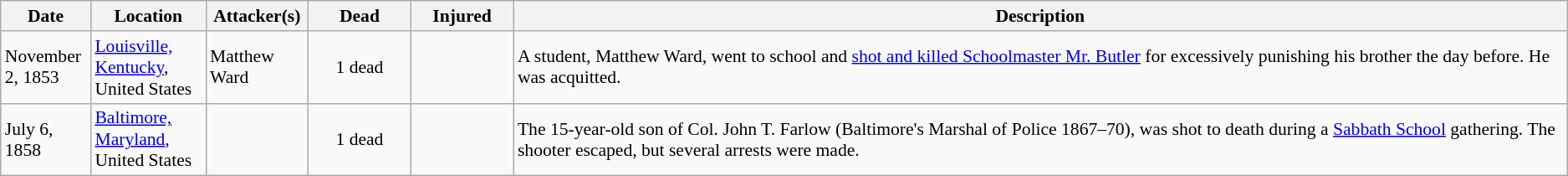<table class="wikitable sortable" style="font-size:90%;">
<tr>
<th style="width:65px;">Date</th>
<th style="width:85px;">Location</th>
<th style="width:75px;">Attacker(s)</th>
<th data-sort-type="number" style="width:75px;">Dead</th>
<th data-sort-type="number" style="width:75px;">Injured</th>
<th>Description</th>
</tr>
<tr>
<td>November 2, 1853</td>
<td><a href='#'>Louisville, Kentucky</a>, United States</td>
<td>Matthew Ward</td>
<td align="center">1 dead</td>
<td></td>
<td>A student, Matthew Ward, went to school and <a href='#'>shot and killed Schoolmaster Mr. Butler</a> for excessively punishing his brother the day before. He was acquitted.</td>
</tr>
<tr>
<td>July 6, 1858</td>
<td><a href='#'>Baltimore, Maryland</a>, United States</td>
<td></td>
<td align="center">1 dead</td>
<td></td>
<td>The 15-year-old son of Col. John T. Farlow (Baltimore's Marshal of Police 1867–70), was shot to death during a <a href='#'>Sabbath School</a> gathering. The shooter escaped, but several arrests were made.</td>
</tr>
</table>
